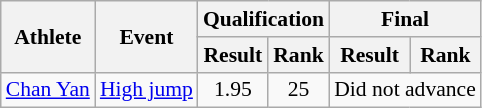<table class="wikitable" style="font-size:90%; text-align:center">
<tr>
<th rowspan="2">Athlete</th>
<th rowspan="2">Event</th>
<th colspan="2">Qualification</th>
<th colspan="2">Final</th>
</tr>
<tr>
<th>Result</th>
<th>Rank</th>
<th>Result</th>
<th>Rank</th>
</tr>
<tr>
<td align="left"><a href='#'>Chan Yan</a></td>
<td align="left"><a href='#'>High jump</a></td>
<td>1.95</td>
<td>25</td>
<td colspan=2>Did not advance</td>
</tr>
</table>
